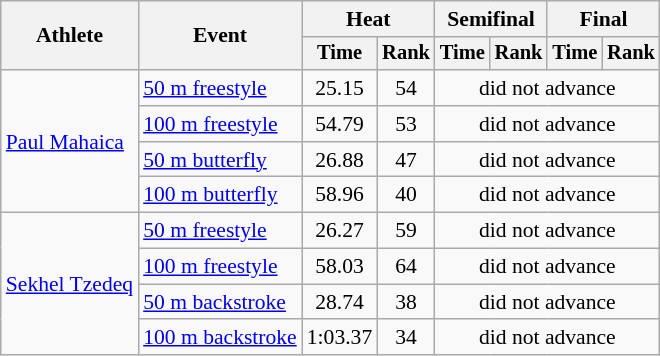<table class=wikitable style="font-size:90%; text-align:center">
<tr>
<th rowspan=2>Athlete</th>
<th rowspan=2>Event</th>
<th colspan=2>Heat</th>
<th colspan=2>Semifinal</th>
<th colspan=2>Final</th>
</tr>
<tr style=font-size:95%>
<th>Time</th>
<th>Rank</th>
<th>Time</th>
<th>Rank</th>
<th>Time</th>
<th>Rank</th>
</tr>
<tr>
<td align=left rowspan=4><a href='#'>Paul Mahaica</a></td>
<td align=left><a href='#'>50 m freestyle</a></td>
<td>25.15</td>
<td>54</td>
<td colspan=4>did not advance</td>
</tr>
<tr>
<td align=left><a href='#'>100 m freestyle</a></td>
<td>54.79</td>
<td>53</td>
<td colspan=4>did not advance</td>
</tr>
<tr>
<td align=left><a href='#'>50 m butterfly</a></td>
<td>26.88</td>
<td>47</td>
<td colspan=4>did not advance</td>
</tr>
<tr>
<td align=left><a href='#'>100 m butterfly</a></td>
<td>58.96</td>
<td>40</td>
<td colspan=4>did not advance</td>
</tr>
<tr>
<td align=left rowspan=4><a href='#'>Sekhel Tzedeq</a></td>
<td align=left><a href='#'>50 m freestyle</a></td>
<td>26.27</td>
<td>59</td>
<td colspan=4>did not advance</td>
</tr>
<tr>
<td align=left><a href='#'>100 m freestyle</a></td>
<td>58.03</td>
<td>64</td>
<td colspan=4>did not advance</td>
</tr>
<tr>
<td align=left><a href='#'>50 m backstroke</a></td>
<td>28.74</td>
<td>38</td>
<td colspan=4>did not advance</td>
</tr>
<tr>
<td align=left><a href='#'>100 m backstroke</a></td>
<td>1:03.37</td>
<td>34</td>
<td colspan=4>did not advance</td>
</tr>
</table>
